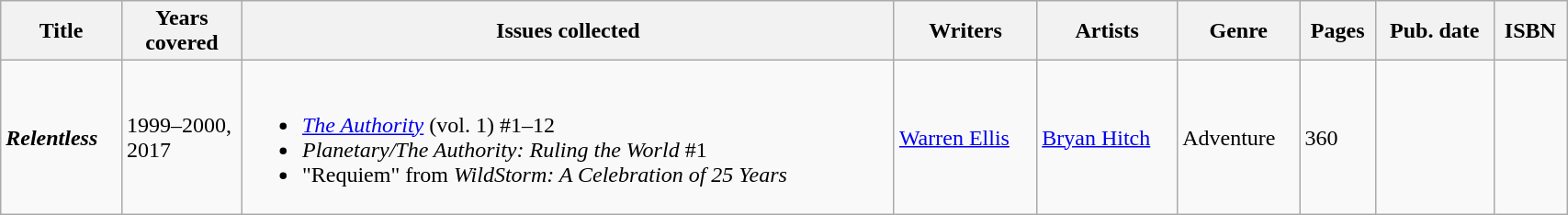<table class="wikitable sortable" width=90%>
<tr>
<th>Title</th>
<th style="width: 5em;">Years covered</th>
<th class="unsortable">Issues collected</th>
<th class="unsortable">Writers</th>
<th class="unsortable">Artists</th>
<th>Genre</th>
<th>Pages</th>
<th>Pub. date</th>
<th class="unsortable">ISBN</th>
</tr>
<tr>
<td><strong><em>Relentless</em></strong></td>
<td>1999–2000, 2017</td>
<td><br><ul><li><em><a href='#'>The Authority</a></em> (vol. 1) #1–12</li><li><em>Planetary/The Authority: Ruling the World</em> #1</li><li>"Requiem" from <em>WildStorm: A Celebration of 25 Years</em></li></ul></td>
<td><a href='#'>Warren Ellis</a></td>
<td><a href='#'>Bryan Hitch</a></td>
<td>Adventure</td>
<td>360</td>
<td></td>
<td></td>
</tr>
</table>
